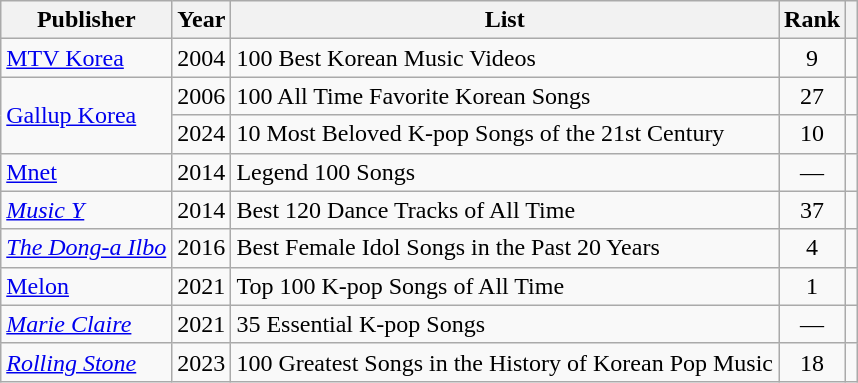<table class="wikitable sortable plainrowheaders">
<tr>
<th>Publisher</th>
<th>Year</th>
<th>List</th>
<th>Rank</th>
<th class="unsortable"></th>
</tr>
<tr>
<td><a href='#'>MTV Korea</a></td>
<td align="center">2004</td>
<td>100 Best Korean Music Videos</td>
<td align="center">9</td>
<td align="center"></td>
</tr>
<tr>
<td rowspan="2"><a href='#'>Gallup Korea</a></td>
<td align="center">2006</td>
<td>100 All Time Favorite Korean Songs</td>
<td align="center">27</td>
<td align="center"></td>
</tr>
<tr>
<td align="center">2024</td>
<td>10 Most Beloved K-pop Songs of the 21st Century</td>
<td align="center">10</td>
<td align="center"></td>
</tr>
<tr>
<td><a href='#'>Mnet</a></td>
<td align="center">2014</td>
<td>Legend 100 Songs</td>
<td align="center">—</td>
<td align="center"></td>
</tr>
<tr>
<td><em><a href='#'>Music Y</a></em></td>
<td align="center">2014</td>
<td>Best 120 Dance Tracks of All Time</td>
<td align="center">37</td>
<td align="center"></td>
</tr>
<tr>
<td><em><a href='#'>The Dong-a Ilbo</a></em></td>
<td align="center">2016</td>
<td>Best Female Idol Songs in the Past 20 Years</td>
<td align="center">4</td>
<td align="center"></td>
</tr>
<tr>
<td><a href='#'>Melon</a></td>
<td align="center">2021</td>
<td>Top 100 K-pop Songs of All Time</td>
<td align="center">1</td>
<td align="center"></td>
</tr>
<tr>
<td><em><a href='#'>Marie Claire</a></em></td>
<td align="center">2021</td>
<td>35 Essential K-pop Songs</td>
<td align="center">—</td>
<td align="center"></td>
</tr>
<tr>
<td><em><a href='#'>Rolling Stone</a></em></td>
<td align="center">2023</td>
<td>100 Greatest Songs in the History of Korean Pop Music</td>
<td align="center">18</td>
<td align="center"></td>
</tr>
</table>
